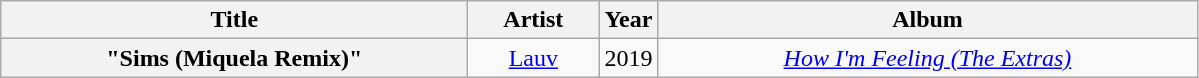<table class="wikitable plainrowheaders" style="text-align:center">
<tr>
<th scope="col" style="width:19em;">Title</th>
<th scope="col" style="width:5em;">Artist</th>
<th scope="col" style="width:1em;">Year</th>
<th scope="col" style="width:22em;">Album</th>
</tr>
<tr>
<th scope="row">"Sims (Miquela Remix)"</th>
<td><a href='#'>Lauv</a></td>
<td>2019</td>
<td><em><a href='#'>How I'm Feeling (The Extras)</a></em></td>
</tr>
</table>
